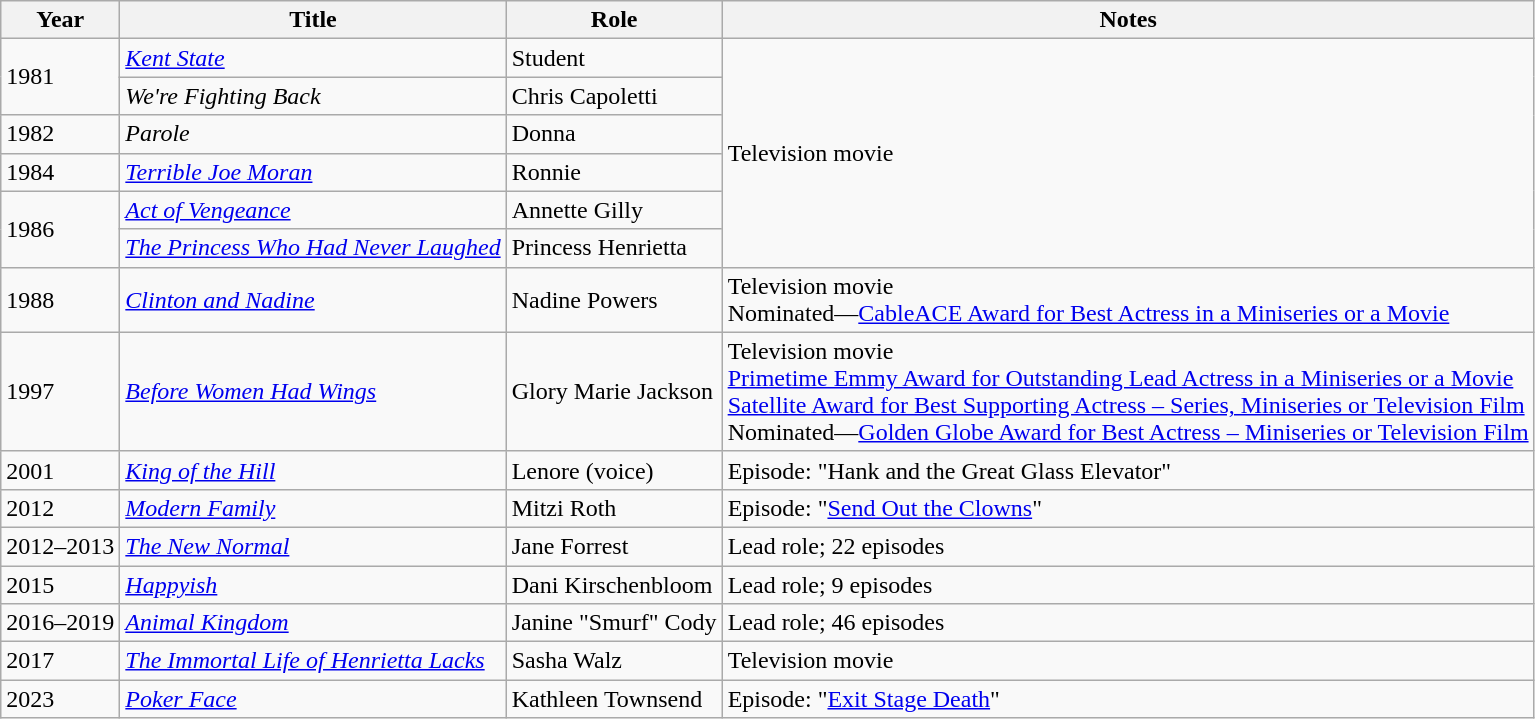<table class="wikitable sortable">
<tr>
<th>Year</th>
<th>Title</th>
<th>Role</th>
<th class="unsortable">Notes</th>
</tr>
<tr>
<td rowspan="2">1981</td>
<td><em><a href='#'>Kent State</a></em></td>
<td>Student</td>
<td rowspan="6">Television movie</td>
</tr>
<tr>
<td><em>We're Fighting Back</em></td>
<td>Chris Capoletti</td>
</tr>
<tr>
<td>1982</td>
<td><em>Parole</em></td>
<td>Donna</td>
</tr>
<tr>
<td>1984</td>
<td><em><a href='#'>Terrible Joe Moran</a></em></td>
<td>Ronnie</td>
</tr>
<tr>
<td rowspan="2">1986</td>
<td><em><a href='#'>Act of Vengeance</a></em></td>
<td>Annette Gilly</td>
</tr>
<tr>
<td data-sort-value="Princess Who Had Never Laughed, The"><em><a href='#'>The Princess Who Had Never Laughed</a></em></td>
<td>Princess Henrietta</td>
</tr>
<tr>
<td>1988</td>
<td><em><a href='#'>Clinton and Nadine</a></em></td>
<td>Nadine Powers</td>
<td>Television movie<br>Nominated—<a href='#'>CableACE Award for Best Actress in a Miniseries or a Movie</a></td>
</tr>
<tr>
<td>1997</td>
<td><em><a href='#'>Before Women Had Wings</a></em></td>
<td>Glory Marie Jackson</td>
<td>Television movie<br><a href='#'>Primetime Emmy Award for Outstanding Lead Actress in a Miniseries or a Movie</a><br><a href='#'>Satellite Award for Best Supporting Actress – Series, Miniseries or Television Film</a><br>Nominated—<a href='#'>Golden Globe Award for Best Actress – Miniseries or Television Film</a></td>
</tr>
<tr>
<td>2001</td>
<td><em><a href='#'>King of the Hill</a></em></td>
<td>Lenore (voice)</td>
<td>Episode: "Hank and the Great Glass Elevator"</td>
</tr>
<tr>
<td>2012</td>
<td><em><a href='#'>Modern Family</a></em></td>
<td>Mitzi Roth</td>
<td>Episode: "<a href='#'>Send Out the Clowns</a>"</td>
</tr>
<tr>
<td>2012–2013</td>
<td data-sort-value="New Normal, The"><em><a href='#'>The New Normal</a></em></td>
<td>Jane Forrest</td>
<td>Lead role; 22 episodes</td>
</tr>
<tr>
<td>2015</td>
<td><em><a href='#'>Happyish</a></em></td>
<td>Dani Kirschenbloom</td>
<td>Lead role; 9 episodes</td>
</tr>
<tr>
<td>2016–2019</td>
<td><em><a href='#'>Animal Kingdom</a></em></td>
<td>Janine "Smurf" Cody</td>
<td>Lead role; 46 episodes</td>
</tr>
<tr>
<td>2017</td>
<td data-sort-value="Immortal Life of Henrietta Lacks, The"><em><a href='#'>The Immortal Life of Henrietta Lacks</a></em></td>
<td>Sasha Walz</td>
<td>Television movie</td>
</tr>
<tr>
<td>2023</td>
<td><em><a href='#'>Poker Face</a></em></td>
<td>Kathleen Townsend</td>
<td>Episode: "<a href='#'>Exit Stage Death</a>"</td>
</tr>
</table>
